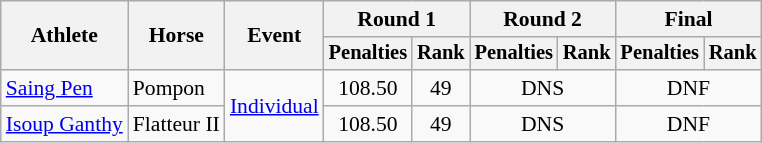<table class="wikitable" style="font-size:90%">
<tr>
<th rowspan="2">Athlete</th>
<th rowspan="2">Horse</th>
<th rowspan="2">Event</th>
<th colspan="2">Round 1</th>
<th colspan="2">Round 2</th>
<th colspan="2">Final</th>
</tr>
<tr style="font-size:95%">
<th>Penalties</th>
<th>Rank</th>
<th>Penalties</th>
<th>Rank</th>
<th>Penalties</th>
<th>Rank</th>
</tr>
<tr align=center>
<td align=left><a href='#'>Saing Pen</a></td>
<td align=left>Pompon</td>
<td align=left rowspan=2><a href='#'>Individual</a></td>
<td>108.50</td>
<td>49</td>
<td colspan=2>DNS</td>
<td colspan=2>DNF</td>
</tr>
<tr align=center>
<td align=left><a href='#'>Isoup Ganthy</a></td>
<td align=left>Flatteur II</td>
<td>108.50</td>
<td>49</td>
<td colspan=2>DNS</td>
<td colspan=2>DNF</td>
</tr>
</table>
